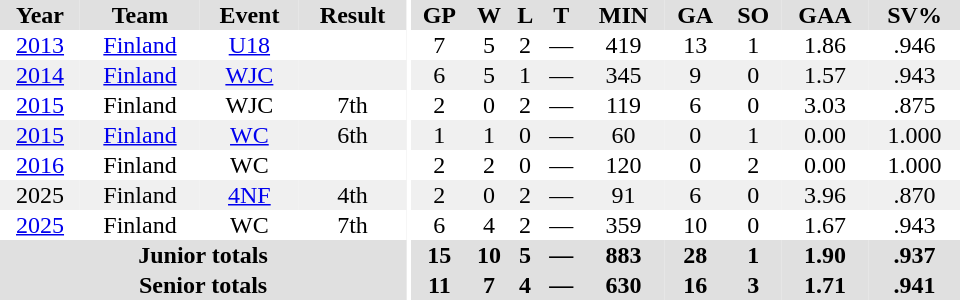<table border="0" cellpadding="1" cellspacing="0" ID="Table3" style="text-align:center; width:40em">
<tr ALIGN="center" bgcolor="#e0e0e0">
<th>Year</th>
<th>Team</th>
<th>Event</th>
<th>Result</th>
<th rowspan="99" bgcolor="#fff"></th>
<th>GP</th>
<th>W</th>
<th>L</th>
<th>T</th>
<th>MIN</th>
<th>GA</th>
<th>SO</th>
<th>GAA</th>
<th>SV%</th>
</tr>
<tr>
<td><a href='#'>2013</a></td>
<td><a href='#'>Finland</a></td>
<td><a href='#'>U18</a></td>
<td></td>
<td>7</td>
<td>5</td>
<td>2</td>
<td>—</td>
<td>419</td>
<td>13</td>
<td>1</td>
<td>1.86</td>
<td>.946</td>
</tr>
<tr bgcolor=#f0f0f0>
<td><a href='#'>2014</a></td>
<td><a href='#'>Finland</a></td>
<td><a href='#'>WJC</a></td>
<td></td>
<td>6</td>
<td>5</td>
<td>1</td>
<td>—</td>
<td>345</td>
<td>9</td>
<td>0</td>
<td>1.57</td>
<td>.943</td>
</tr>
<tr>
<td><a href='#'>2015</a></td>
<td>Finland</td>
<td>WJC</td>
<td>7th</td>
<td>2</td>
<td>0</td>
<td>2</td>
<td>—</td>
<td>119</td>
<td>6</td>
<td>0</td>
<td>3.03</td>
<td>.875</td>
</tr>
<tr bgcolor=#f0f0f0>
<td><a href='#'>2015</a></td>
<td><a href='#'>Finland</a></td>
<td><a href='#'>WC</a></td>
<td>6th</td>
<td>1</td>
<td>1</td>
<td>0</td>
<td>—</td>
<td>60</td>
<td>0</td>
<td>1</td>
<td>0.00</td>
<td>1.000</td>
</tr>
<tr>
<td><a href='#'>2016</a></td>
<td>Finland</td>
<td>WC</td>
<td></td>
<td>2</td>
<td>2</td>
<td>0</td>
<td>—</td>
<td>120</td>
<td>0</td>
<td>2</td>
<td>0.00</td>
<td>1.000</td>
</tr>
<tr bgcolor=#f0f0f0>
<td>2025</td>
<td>Finland</td>
<td><a href='#'>4NF</a></td>
<td>4th</td>
<td>2</td>
<td>0</td>
<td>2</td>
<td>—</td>
<td>91</td>
<td>6</td>
<td>0</td>
<td>3.96</td>
<td>.870</td>
</tr>
<tr>
<td><a href='#'>2025</a></td>
<td>Finland</td>
<td>WC</td>
<td>7th</td>
<td>6</td>
<td>4</td>
<td>2</td>
<td>—</td>
<td>359</td>
<td>10</td>
<td>0</td>
<td>1.67</td>
<td>.943</td>
</tr>
<tr bgcolor=#e0e0e0>
<th colspan="4">Junior totals</th>
<th>15</th>
<th>10</th>
<th>5</th>
<th>—</th>
<th>883</th>
<th>28</th>
<th>1</th>
<th>1.90</th>
<th>.937</th>
</tr>
<tr bgcolor=#e0e0e0>
<th colspan="4">Senior totals</th>
<th>11</th>
<th>7</th>
<th>4</th>
<th>—</th>
<th>630</th>
<th>16</th>
<th>3</th>
<th>1.71</th>
<th>.941</th>
</tr>
</table>
